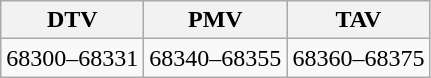<table class="wikitable">
<tr>
<th>DTV</th>
<th>PMV</th>
<th>TAV</th>
</tr>
<tr>
<td align=center>68300–68331</td>
<td align=center>68340–68355</td>
<td align=center>68360–68375</td>
</tr>
</table>
